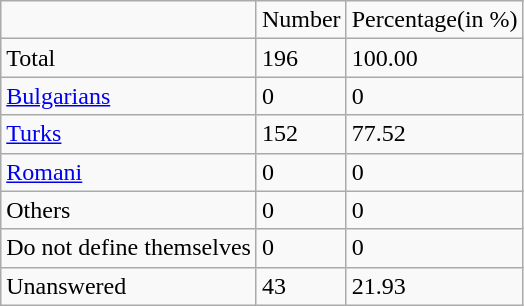<table class="wikitable">
<tr>
<td></td>
<td>Number</td>
<td>Percentage(in %)</td>
</tr>
<tr>
<td>Total</td>
<td>196</td>
<td>100.00</td>
</tr>
<tr>
<td><a href='#'>Bulgarians</a></td>
<td>0</td>
<td>0</td>
</tr>
<tr>
<td><a href='#'>Turks</a></td>
<td>152</td>
<td>77.52</td>
</tr>
<tr>
<td><a href='#'>Romani</a></td>
<td>0</td>
<td>0</td>
</tr>
<tr>
<td>Others</td>
<td>0</td>
<td>0</td>
</tr>
<tr>
<td>Do not define themselves</td>
<td>0</td>
<td>0</td>
</tr>
<tr>
<td>Unanswered</td>
<td>43</td>
<td>21.93</td>
</tr>
</table>
